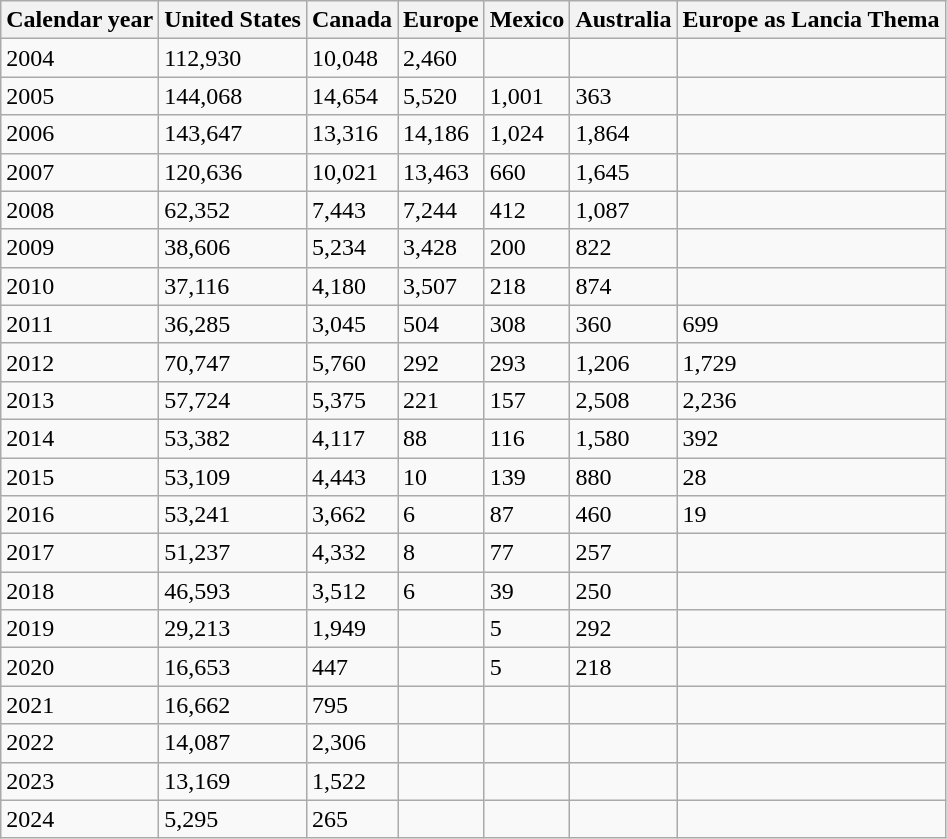<table class="wikitable">
<tr>
<th>Calendar year</th>
<th>United States</th>
<th>Canada</th>
<th>Europe</th>
<th>Mexico</th>
<th>Australia</th>
<th>Europe as Lancia Thema</th>
</tr>
<tr>
<td>2004</td>
<td>112,930</td>
<td>10,048</td>
<td>2,460</td>
<td></td>
<td></td>
<td></td>
</tr>
<tr>
<td>2005</td>
<td>144,068</td>
<td>14,654</td>
<td>5,520</td>
<td>1,001</td>
<td>363</td>
<td></td>
</tr>
<tr>
<td>2006</td>
<td>143,647</td>
<td>13,316</td>
<td>14,186</td>
<td>1,024</td>
<td>1,864</td>
<td></td>
</tr>
<tr>
<td>2007</td>
<td>120,636</td>
<td>10,021</td>
<td>13,463</td>
<td>660</td>
<td>1,645</td>
<td></td>
</tr>
<tr>
<td>2008</td>
<td>62,352</td>
<td>7,443</td>
<td>7,244</td>
<td>412</td>
<td>1,087</td>
<td></td>
</tr>
<tr>
<td>2009</td>
<td>38,606</td>
<td>5,234</td>
<td>3,428</td>
<td>200</td>
<td>822</td>
<td></td>
</tr>
<tr>
<td>2010</td>
<td>37,116</td>
<td>4,180</td>
<td>3,507</td>
<td>218</td>
<td>874</td>
<td></td>
</tr>
<tr>
<td>2011</td>
<td>36,285</td>
<td>3,045</td>
<td>504</td>
<td>308</td>
<td>360</td>
<td>699</td>
</tr>
<tr>
<td>2012</td>
<td>70,747</td>
<td>5,760</td>
<td>292</td>
<td>293</td>
<td>1,206</td>
<td>1,729</td>
</tr>
<tr>
<td>2013</td>
<td>57,724</td>
<td>5,375</td>
<td>221</td>
<td>157</td>
<td>2,508</td>
<td>2,236</td>
</tr>
<tr>
<td>2014</td>
<td>53,382</td>
<td>4,117</td>
<td>88</td>
<td>116</td>
<td>1,580</td>
<td>392</td>
</tr>
<tr>
<td>2015</td>
<td>53,109</td>
<td>4,443</td>
<td>10</td>
<td>139</td>
<td>880</td>
<td>28</td>
</tr>
<tr>
<td>2016</td>
<td>53,241</td>
<td>3,662</td>
<td>6</td>
<td>87</td>
<td>460</td>
<td>19</td>
</tr>
<tr>
<td>2017</td>
<td>51,237</td>
<td>4,332</td>
<td>8</td>
<td>77</td>
<td>257</td>
<td></td>
</tr>
<tr>
<td>2018</td>
<td>46,593</td>
<td>3,512</td>
<td>6</td>
<td>39</td>
<td>250</td>
<td></td>
</tr>
<tr>
<td>2019</td>
<td>29,213</td>
<td>1,949</td>
<td></td>
<td>5</td>
<td>292</td>
<td></td>
</tr>
<tr>
<td>2020</td>
<td>16,653</td>
<td>447</td>
<td></td>
<td>5</td>
<td>218</td>
<td></td>
</tr>
<tr>
<td>2021</td>
<td>16,662</td>
<td>795</td>
<td></td>
<td></td>
<td></td>
<td></td>
</tr>
<tr>
<td>2022</td>
<td>14,087</td>
<td>2,306</td>
<td></td>
<td></td>
<td></td>
<td></td>
</tr>
<tr>
<td>2023</td>
<td>13,169</td>
<td>1,522</td>
<td></td>
<td></td>
<td></td>
<td></td>
</tr>
<tr>
<td>2024</td>
<td>5,295</td>
<td>265</td>
<td></td>
<td></td>
<td></td>
<td></td>
</tr>
</table>
